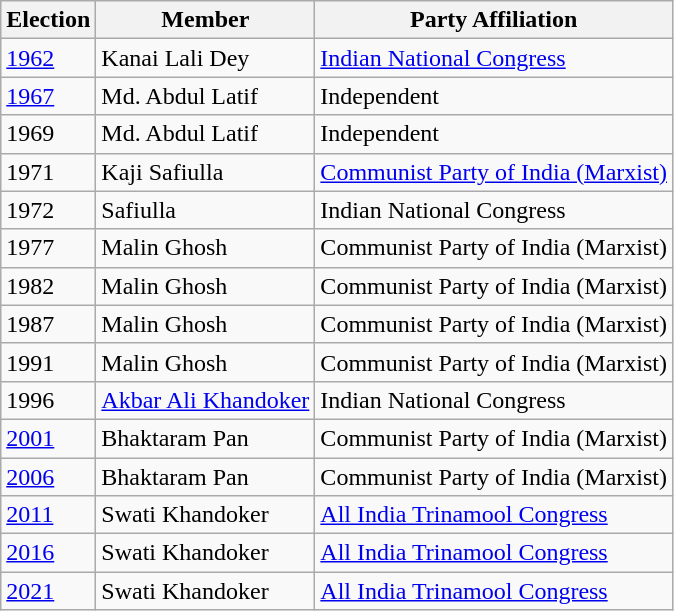<table class="wikitable sortable"ìÍĦĤĠčw>
<tr>
<th>Election</th>
<th>Member</th>
<th>Party Affiliation</th>
</tr>
<tr>
<td><a href='#'>1962</a></td>
<td>Kanai Lali Dey</td>
<td><a href='#'>Indian National Congress</a></td>
</tr>
<tr>
<td><a href='#'>1967</a></td>
<td>Md. Abdul Latif</td>
<td>Independent</td>
</tr>
<tr>
<td>1969</td>
<td>Md. Abdul Latif</td>
<td>Independent</td>
</tr>
<tr>
<td>1971</td>
<td>Kaji Safiulla</td>
<td><a href='#'>Communist Party of India (Marxist)</a></td>
</tr>
<tr>
<td>1972</td>
<td>Safiulla</td>
<td>Indian National Congress</td>
</tr>
<tr>
<td>1977</td>
<td>Malin Ghosh</td>
<td>Communist Party of India (Marxist)</td>
</tr>
<tr>
<td>1982</td>
<td>Malin Ghosh</td>
<td>Communist Party of India (Marxist)</td>
</tr>
<tr>
<td>1987</td>
<td>Malin Ghosh</td>
<td>Communist Party of India (Marxist)</td>
</tr>
<tr>
<td>1991</td>
<td>Malin Ghosh</td>
<td>Communist Party of India (Marxist)</td>
</tr>
<tr>
<td>1996</td>
<td><a href='#'>Akbar Ali Khandoker</a></td>
<td>Indian National Congress</td>
</tr>
<tr>
<td><a href='#'>2001</a></td>
<td>Bhaktaram Pan</td>
<td>Communist Party of India (Marxist)</td>
</tr>
<tr>
<td><a href='#'>2006</a></td>
<td>Bhaktaram Pan</td>
<td>Communist Party of India (Marxist)</td>
</tr>
<tr>
<td><a href='#'>2011</a></td>
<td>Swati Khandoker</td>
<td><a href='#'>All India Trinamool Congress</a></td>
</tr>
<tr>
<td><a href='#'>2016</a></td>
<td>Swati Khandoker</td>
<td><a href='#'>All India Trinamool Congress</a></td>
</tr>
<tr>
<td><a href='#'>2021</a></td>
<td>Swati Khandoker</td>
<td><a href='#'>All India Trinamool Congress</a></td>
</tr>
</table>
